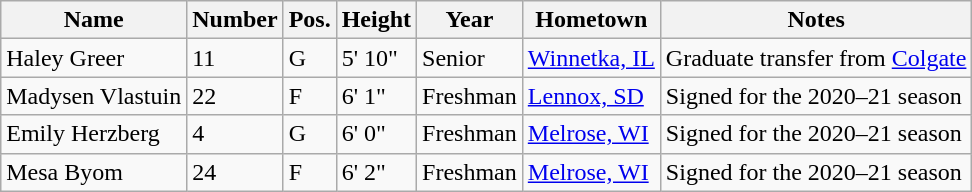<table class="wikitable sortable" border="1">
<tr>
<th>Name</th>
<th>Number</th>
<th>Pos.</th>
<th>Height</th>
<th>Year</th>
<th>Hometown</th>
<th class="unsortable">Notes</th>
</tr>
<tr>
<td>Haley Greer</td>
<td>11</td>
<td>G</td>
<td>5' 10"</td>
<td>Senior</td>
<td><a href='#'>Winnetka, IL</a></td>
<td>Graduate transfer from <a href='#'>Colgate</a></td>
</tr>
<tr>
<td>Madysen Vlastuin</td>
<td>22</td>
<td>F</td>
<td>6' 1"</td>
<td>Freshman</td>
<td><a href='#'>Lennox, SD</a></td>
<td>Signed for the 2020–21 season</td>
</tr>
<tr>
<td>Emily Herzberg</td>
<td>4</td>
<td>G</td>
<td>6' 0"</td>
<td>Freshman</td>
<td><a href='#'>Melrose, WI</a></td>
<td>Signed for the 2020–21 season</td>
</tr>
<tr>
<td>Mesa Byom</td>
<td>24</td>
<td>F</td>
<td>6' 2"</td>
<td>Freshman</td>
<td><a href='#'>Melrose, WI</a></td>
<td>Signed for the 2020–21 season</td>
</tr>
</table>
